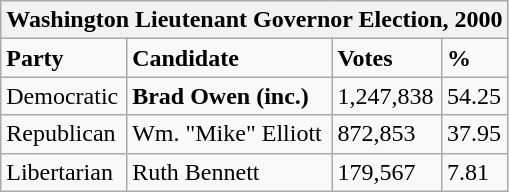<table class="wikitable">
<tr>
<th colspan="4">Washington Lieutenant Governor Election, 2000</th>
</tr>
<tr>
<td><strong>Party</strong></td>
<td><strong>Candidate</strong></td>
<td><strong>Votes</strong></td>
<td><strong>%</strong></td>
</tr>
<tr>
<td>Democratic</td>
<td><strong>Brad Owen (inc.)</strong></td>
<td>1,247,838</td>
<td>54.25</td>
</tr>
<tr>
<td>Republican</td>
<td>Wm. "Mike" Elliott</td>
<td>872,853</td>
<td>37.95</td>
</tr>
<tr>
<td>Libertarian</td>
<td>Ruth Bennett</td>
<td>179,567</td>
<td>7.81</td>
</tr>
</table>
